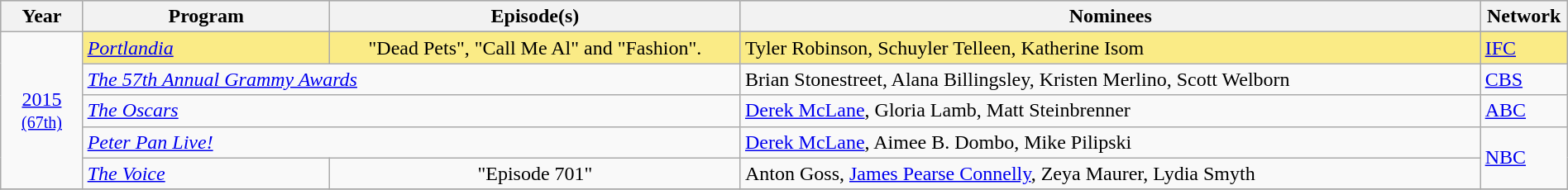<table class="wikitable" style="width:100%">
<tr bgcolor="#bebebe">
<th width="5%">Year</th>
<th width="15%">Program</th>
<th width="25%">Episode(s)</th>
<th width="45%">Nominees</th>
<th width="5%">Network</th>
</tr>
<tr>
<td rowspan=6 style="text-align:center"><a href='#'>2015</a><br><small><a href='#'>(67th)</a></small><br></td>
</tr>
<tr style="background:#FAEB86">
<td><em><a href='#'>Portlandia</a></em></td>
<td align=center>"Dead Pets", "Call Me Al" and "Fashion".</td>
<td>Tyler Robinson, Schuyler Telleen, Katherine Isom</td>
<td><a href='#'>IFC</a></td>
</tr>
<tr>
<td colspan=2><em><a href='#'>The 57th Annual Grammy Awards</a></em></td>
<td>Brian Stonestreet, Alana Billingsley, Kristen Merlino, Scott Welborn</td>
<td><a href='#'>CBS</a></td>
</tr>
<tr>
<td colspan=2><em><a href='#'>The Oscars</a></em></td>
<td><a href='#'>Derek McLane</a>, Gloria Lamb, Matt Steinbrenner</td>
<td><a href='#'>ABC</a></td>
</tr>
<tr>
<td colspan=2><em><a href='#'>Peter Pan Live!</a></em></td>
<td><a href='#'>Derek McLane</a>, Aimee B. Dombo, Mike Pilipski</td>
<td rowspan=2><a href='#'>NBC</a></td>
</tr>
<tr>
<td><em><a href='#'>The Voice</a></em></td>
<td align=center>"Episode 701"</td>
<td>Anton Goss, <a href='#'>James Pearse Connelly</a>, Zeya Maurer, Lydia Smyth</td>
</tr>
<tr>
</tr>
</table>
